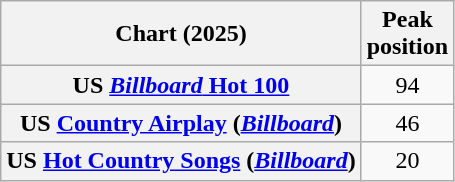<table class="wikitable sortable plainrowheaders" style="text-align:center">
<tr>
<th scope="col">Chart (2025)</th>
<th scope="col">Peak<br>position</th>
</tr>
<tr>
<th scope="row">US <a href='#'><em>Billboard</em> Hot 100</a></th>
<td>94</td>
</tr>
<tr>
<th scope="row">US <a href='#'>Country Airplay</a> (<em><a href='#'>Billboard</a></em>)</th>
<td>46</td>
</tr>
<tr>
<th scope="row">US <a href='#'>Hot Country Songs</a> (<em><a href='#'>Billboard</a></em>)</th>
<td>20</td>
</tr>
</table>
